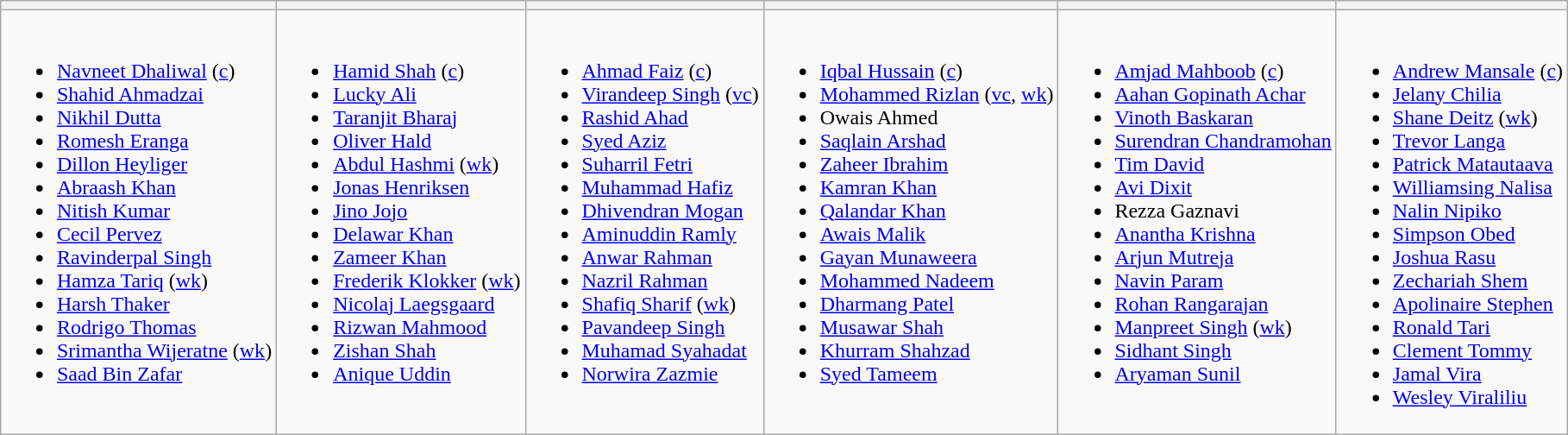<table class="wikitable" style="text-align:left; margin:auto">
<tr>
<th></th>
<th></th>
<th></th>
<th></th>
<th></th>
<th></th>
</tr>
<tr>
<td valign=top><br><ul><li><a href='#'>Navneet Dhaliwal</a> (<a href='#'>c</a>)</li><li><a href='#'>Shahid Ahmadzai</a></li><li><a href='#'>Nikhil Dutta</a></li><li><a href='#'>Romesh Eranga</a></li><li><a href='#'>Dillon Heyliger</a></li><li><a href='#'>Abraash Khan</a></li><li><a href='#'>Nitish Kumar</a></li><li><a href='#'>Cecil Pervez</a></li><li><a href='#'>Ravinderpal Singh</a></li><li><a href='#'>Hamza Tariq</a> (<a href='#'>wk</a>)</li><li><a href='#'>Harsh Thaker</a></li><li><a href='#'>Rodrigo Thomas</a></li><li><a href='#'>Srimantha Wijeratne</a> (<a href='#'>wk</a>)</li><li><a href='#'>Saad Bin Zafar</a></li></ul></td>
<td valign=top><br><ul><li><a href='#'>Hamid Shah</a> (<a href='#'>c</a>)</li><li><a href='#'>Lucky Ali</a></li><li><a href='#'>Taranjit Bharaj</a> </li><li><a href='#'>Oliver Hald</a></li><li><a href='#'>Abdul Hashmi</a> (<a href='#'>wk</a>)</li><li><a href='#'>Jonas Henriksen</a></li><li><a href='#'>Jino Jojo</a></li><li><a href='#'>Delawar Khan</a></li><li><a href='#'>Zameer Khan</a></li><li><a href='#'>Frederik Klokker</a> (<a href='#'>wk</a>)</li><li><a href='#'>Nicolaj Laegsgaard</a></li><li><a href='#'>Rizwan Mahmood</a></li><li><a href='#'>Zishan Shah</a></li><li><a href='#'>Anique Uddin</a></li></ul></td>
<td valign=top><br><ul><li><a href='#'>Ahmad Faiz</a> (<a href='#'>c</a>)</li><li><a href='#'>Virandeep Singh</a> (<a href='#'>vc</a>)</li><li><a href='#'>Rashid Ahad</a></li><li><a href='#'>Syed Aziz</a></li><li><a href='#'>Suharril Fetri</a></li><li><a href='#'>Muhammad Hafiz</a></li><li><a href='#'>Dhivendran Mogan</a></li><li><a href='#'>Aminuddin Ramly</a></li><li><a href='#'>Anwar Rahman</a></li><li><a href='#'>Nazril Rahman</a></li><li><a href='#'>Shafiq Sharif</a> (<a href='#'>wk</a>)</li><li><a href='#'>Pavandeep Singh</a></li><li><a href='#'>Muhamad Syahadat</a></li><li><a href='#'>Norwira Zazmie</a></li></ul></td>
<td valign=top><br><ul><li><a href='#'>Iqbal Hussain</a> (<a href='#'>c</a>)</li><li><a href='#'>Mohammed Rizlan</a> (<a href='#'>vc</a>, <a href='#'>wk</a>)</li><li>Owais Ahmed</li><li><a href='#'>Saqlain Arshad</a></li><li><a href='#'>Zaheer Ibrahim</a></li><li><a href='#'>Kamran Khan</a></li><li><a href='#'>Qalandar Khan</a></li><li><a href='#'>Awais Malik</a></li><li><a href='#'>Gayan Munaweera</a></li><li><a href='#'>Mohammed Nadeem</a></li><li><a href='#'>Dharmang Patel</a></li><li><a href='#'>Musawar Shah</a></li><li><a href='#'>Khurram Shahzad</a></li><li><a href='#'>Syed Tameem</a></li></ul></td>
<td valign=top><br><ul><li><a href='#'>Amjad Mahboob</a> (<a href='#'>c</a>)</li><li><a href='#'>Aahan Gopinath Achar</a></li><li><a href='#'>Vinoth Baskaran</a></li><li><a href='#'>Surendran Chandramohan</a></li><li><a href='#'>Tim David</a></li><li><a href='#'>Avi Dixit</a></li><li>Rezza Gaznavi</li><li><a href='#'>Anantha Krishna</a></li><li><a href='#'>Arjun Mutreja</a></li><li><a href='#'>Navin Param</a></li><li><a href='#'>Rohan Rangarajan</a></li><li><a href='#'>Manpreet Singh</a> (<a href='#'>wk</a>)</li><li><a href='#'>Sidhant Singh</a></li><li><a href='#'>Aryaman Sunil</a></li></ul></td>
<td valign=top><br><ul><li><a href='#'>Andrew Mansale</a> (<a href='#'>c</a>)</li><li><a href='#'>Jelany Chilia</a></li><li><a href='#'>Shane Deitz</a> (<a href='#'>wk</a>)</li><li><a href='#'>Trevor Langa</a></li><li><a href='#'>Patrick Matautaava</a></li><li><a href='#'>Williamsing Nalisa</a></li><li><a href='#'>Nalin Nipiko</a></li><li><a href='#'>Simpson Obed</a></li><li><a href='#'>Joshua Rasu</a></li><li><a href='#'>Zechariah Shem</a></li><li><a href='#'>Apolinaire Stephen</a></li><li><a href='#'>Ronald Tari</a></li><li><a href='#'>Clement Tommy</a></li><li><a href='#'>Jamal Vira</a></li><li><a href='#'>Wesley Viraliliu</a></li></ul></td>
</tr>
</table>
